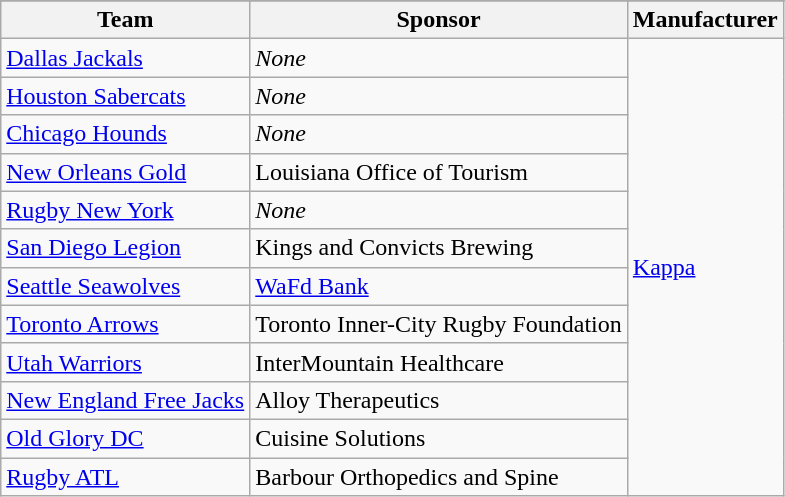<table class="wikitable sortable" style="margin-left:1em;">
<tr>
</tr>
<tr>
<th>Team</th>
<th>Sponsor</th>
<th>Manufacturer</th>
</tr>
<tr>
<td><a href='#'>Dallas Jackals</a></td>
<td><em>None</em></td>
<td rowspan="12"><a href='#'>Kappa</a></td>
</tr>
<tr>
<td><a href='#'>Houston Sabercats</a></td>
<td><em>None</em></td>
</tr>
<tr>
<td><a href='#'>Chicago Hounds</a></td>
<td><em>None</em></td>
</tr>
<tr>
<td><a href='#'>New Orleans Gold</a></td>
<td>Louisiana Office of Tourism</td>
</tr>
<tr>
<td><a href='#'>Rugby New York</a></td>
<td><em>None</em></td>
</tr>
<tr>
<td><a href='#'>San Diego Legion</a></td>
<td>Kings and Convicts Brewing</td>
</tr>
<tr>
<td><a href='#'>Seattle Seawolves</a></td>
<td><a href='#'>WaFd Bank</a></td>
</tr>
<tr>
<td><a href='#'>Toronto Arrows</a></td>
<td>Toronto Inner-City Rugby Foundation</td>
</tr>
<tr>
<td><a href='#'>Utah Warriors</a></td>
<td>InterMountain Healthcare</td>
</tr>
<tr>
<td><a href='#'>New England Free Jacks</a></td>
<td>Alloy Therapeutics</td>
</tr>
<tr>
<td><a href='#'>Old Glory DC</a></td>
<td>Cuisine Solutions</td>
</tr>
<tr>
<td><a href='#'>Rugby ATL</a></td>
<td>Barbour Orthopedics and Spine</td>
</tr>
</table>
